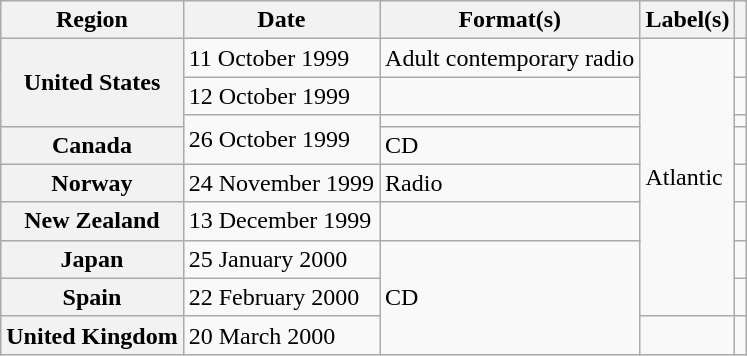<table class="wikitable plainrowheaders">
<tr>
<th scope="col">Region</th>
<th scope="col">Date</th>
<th scope="col">Format(s)</th>
<th scope="col">Label(s)</th>
<th scope="col"></th>
</tr>
<tr>
<th scope="row" rowspan="3">United States</th>
<td>11 October 1999</td>
<td>Adult contemporary radio</td>
<td rowspan="8">Atlantic</td>
<td align="center"></td>
</tr>
<tr>
<td>12 October 1999</td>
<td></td>
<td align="center"></td>
</tr>
<tr>
<td rowspan="2">26 October 1999</td>
<td></td>
<td align="center"></td>
</tr>
<tr>
<th scope="row">Canada</th>
<td>CD</td>
<td align="center"></td>
</tr>
<tr>
<th scope="row">Norway</th>
<td>24 November 1999</td>
<td>Radio</td>
<td align="center"></td>
</tr>
<tr>
<th scope="row">New Zealand</th>
<td>13 December 1999</td>
<td></td>
<td align="center"></td>
</tr>
<tr>
<th scope="row">Japan</th>
<td>25 January 2000</td>
<td rowspan="3">CD</td>
<td align="center"></td>
</tr>
<tr>
<th scope="row">Spain</th>
<td>22 February 2000</td>
<td align="center"></td>
</tr>
<tr>
<th scope="row">United Kingdom</th>
<td>20 March 2000</td>
<td></td>
<td align="center"></td>
</tr>
</table>
